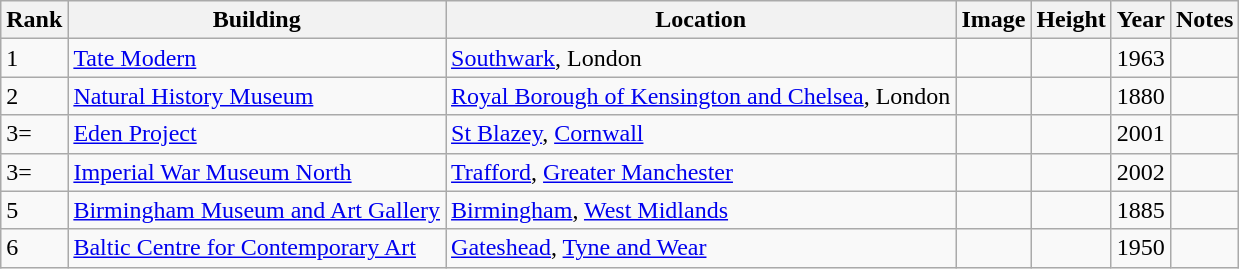<table class="wikitable sortable">
<tr>
<th>Rank<br></th>
<th>Building<br></th>
<th>Location<br></th>
<th class="unsortable">Image</th>
<th>Height<br></th>
<th>Year<br></th>
<th class="unsortable">Notes</th>
</tr>
<tr>
<td>1</td>
<td><a href='#'>Tate Modern</a></td>
<td><a href='#'>Southwark</a>, London</td>
<td></td>
<td></td>
<td>1963</td>
<td></td>
</tr>
<tr>
<td>2</td>
<td><a href='#'>Natural History Museum</a></td>
<td><a href='#'>Royal Borough of Kensington and Chelsea</a>, London</td>
<td></td>
<td></td>
<td>1880</td>
<td></td>
</tr>
<tr>
<td>3=</td>
<td><a href='#'>Eden Project</a></td>
<td><a href='#'>St Blazey</a>, <a href='#'>Cornwall</a></td>
<td></td>
<td></td>
<td>2001</td>
<td></td>
</tr>
<tr>
<td>3=</td>
<td><a href='#'>Imperial War Museum North</a></td>
<td><a href='#'>Trafford</a>, <a href='#'>Greater Manchester</a></td>
<td></td>
<td></td>
<td>2002</td>
<td></td>
</tr>
<tr>
<td>5</td>
<td><a href='#'>Birmingham Museum and Art Gallery</a></td>
<td><a href='#'>Birmingham</a>, <a href='#'>West Midlands</a></td>
<td></td>
<td></td>
<td>1885</td>
<td></td>
</tr>
<tr>
<td>6</td>
<td><a href='#'>Baltic Centre for Contemporary Art</a></td>
<td><a href='#'>Gateshead</a>, <a href='#'>Tyne and Wear</a></td>
<td></td>
<td></td>
<td>1950</td>
<td></td>
</tr>
</table>
